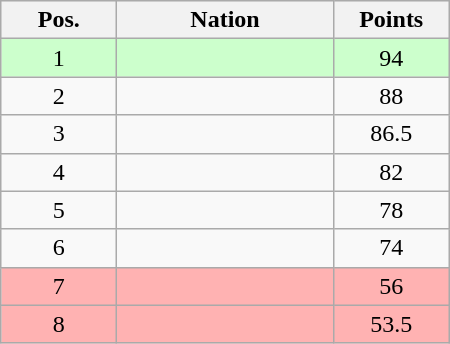<table class="wikitable gauche" cellspacing="1" style="width:300px;">
<tr style="background:#efefef; text-align:center;">
<th style="width:70px;">Pos.</th>
<th>Nation</th>
<th style="width:70px;">Points</th>
</tr>
<tr style="vertical-align:top; text-align:center; background:#ccffcc;">
<td>1</td>
<td style="text-align:left;"></td>
<td>94</td>
</tr>
<tr style="vertical-align:top; text-align:center;">
<td>2</td>
<td style="text-align:left;"></td>
<td>88</td>
</tr>
<tr style="vertical-align:top; text-align:center;">
<td>3</td>
<td style="text-align:left;"></td>
<td>86.5</td>
</tr>
<tr style="vertical-align:top; text-align:center;">
<td>4</td>
<td style="text-align:left;"></td>
<td>82</td>
</tr>
<tr style="vertical-align:top; text-align:center;">
<td>5</td>
<td style="text-align:left;"></td>
<td>78</td>
</tr>
<tr style="vertical-align:top; text-align:center;">
<td>6</td>
<td style="text-align:left;"></td>
<td>74</td>
</tr>
<tr style="vertical-align:top; text-align:center; background:#ffb2b2;">
<td>7</td>
<td style="text-align:left;"></td>
<td>56</td>
</tr>
<tr style="vertical-align:top; text-align:center; background:#ffb2b2;">
<td>8</td>
<td style="text-align:left;"></td>
<td>53.5</td>
</tr>
</table>
